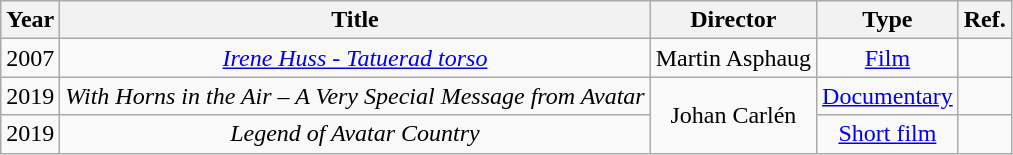<table class="wikitable "style="text-align:center;">
<tr>
<th>Year</th>
<th>Title</th>
<th>Director</th>
<th>Type</th>
<th>Ref.</th>
</tr>
<tr>
<td>2007</td>
<td><em><a href='#'>Irene Huss - Tatuerad torso</a></em></td>
<td>Martin Asphaug</td>
<td><a href='#'>Film</a></td>
<td></td>
</tr>
<tr>
<td>2019</td>
<td><em>With Horns in the Air – A Very Special Message from Avatar</em></td>
<td rowspan="2">Johan Carlén</td>
<td><a href='#'>Documentary</a></td>
<td></td>
</tr>
<tr>
<td>2019</td>
<td><em>Legend of Avatar Country</em></td>
<td><a href='#'>Short film</a></td>
<td></td>
</tr>
</table>
